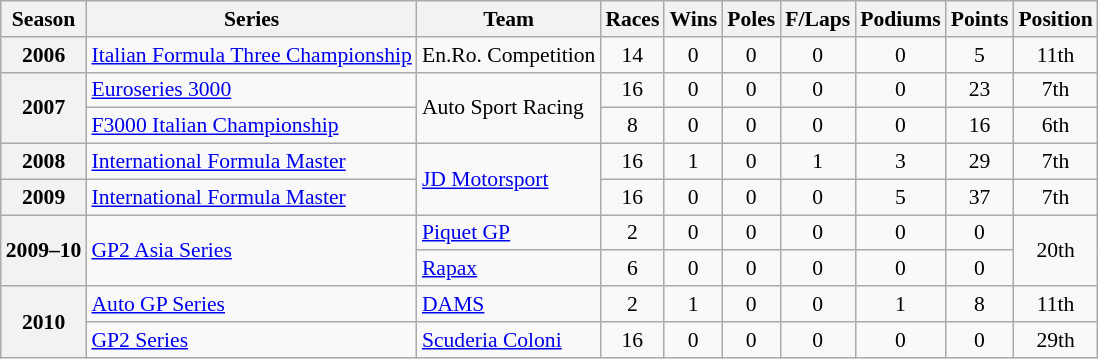<table class="wikitable" style="font-size: 90%; text-align:center">
<tr>
<th>Season</th>
<th>Series</th>
<th>Team</th>
<th>Races</th>
<th>Wins</th>
<th>Poles</th>
<th>F/Laps</th>
<th>Podiums</th>
<th>Points</th>
<th>Position</th>
</tr>
<tr>
<th>2006</th>
<td align=left><a href='#'>Italian Formula Three Championship</a></td>
<td align=left>En.Ro. Competition</td>
<td>14</td>
<td>0</td>
<td>0</td>
<td>0</td>
<td>0</td>
<td>5</td>
<td>11th</td>
</tr>
<tr>
<th rowspan=2>2007</th>
<td align=left><a href='#'>Euroseries 3000</a></td>
<td rowspan=2 align=left>Auto Sport Racing</td>
<td>16</td>
<td>0</td>
<td>0</td>
<td>0</td>
<td>0</td>
<td>23</td>
<td>7th</td>
</tr>
<tr>
<td align=left><a href='#'>F3000 Italian Championship</a></td>
<td>8</td>
<td>0</td>
<td>0</td>
<td>0</td>
<td>0</td>
<td>16</td>
<td>6th</td>
</tr>
<tr>
<th>2008</th>
<td align=left><a href='#'>International Formula Master</a></td>
<td rowspan=2 align=left><a href='#'>JD Motorsport</a></td>
<td>16</td>
<td>1</td>
<td>0</td>
<td>1</td>
<td>3</td>
<td>29</td>
<td>7th</td>
</tr>
<tr>
<th>2009</th>
<td align=left><a href='#'>International Formula Master</a></td>
<td>16</td>
<td>0</td>
<td>0</td>
<td>0</td>
<td>5</td>
<td>37</td>
<td>7th</td>
</tr>
<tr>
<th rowspan=2>2009–10</th>
<td rowspan=2 align=left><a href='#'>GP2 Asia Series</a></td>
<td align=left><a href='#'>Piquet GP</a></td>
<td>2</td>
<td>0</td>
<td>0</td>
<td>0</td>
<td>0</td>
<td>0</td>
<td rowspan=2>20th</td>
</tr>
<tr>
<td align=left><a href='#'>Rapax</a></td>
<td>6</td>
<td>0</td>
<td>0</td>
<td>0</td>
<td>0</td>
<td>0</td>
</tr>
<tr>
<th rowspan=2>2010</th>
<td align=left><a href='#'>Auto GP Series</a></td>
<td align=left><a href='#'>DAMS</a></td>
<td>2</td>
<td>1</td>
<td>0</td>
<td>0</td>
<td>1</td>
<td>8</td>
<td>11th</td>
</tr>
<tr>
<td align=left><a href='#'>GP2 Series</a></td>
<td align=left><a href='#'>Scuderia Coloni</a></td>
<td>16</td>
<td>0</td>
<td>0</td>
<td>0</td>
<td>0</td>
<td>0</td>
<td>29th</td>
</tr>
</table>
